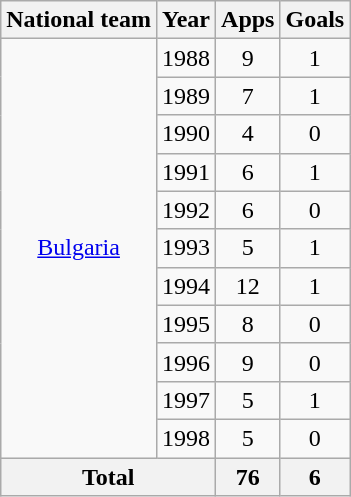<table class="wikitable" style="text-align:center">
<tr>
<th>National team</th>
<th>Year</th>
<th>Apps</th>
<th>Goals</th>
</tr>
<tr>
<td rowspan="11"><a href='#'>Bulgaria</a></td>
<td>1988</td>
<td>9</td>
<td>1</td>
</tr>
<tr>
<td>1989</td>
<td>7</td>
<td>1</td>
</tr>
<tr>
<td>1990</td>
<td>4</td>
<td>0</td>
</tr>
<tr>
<td>1991</td>
<td>6</td>
<td>1</td>
</tr>
<tr>
<td>1992</td>
<td>6</td>
<td>0</td>
</tr>
<tr>
<td>1993</td>
<td>5</td>
<td>1</td>
</tr>
<tr>
<td>1994</td>
<td>12</td>
<td>1</td>
</tr>
<tr>
<td>1995</td>
<td>8</td>
<td>0</td>
</tr>
<tr>
<td>1996</td>
<td>9</td>
<td>0</td>
</tr>
<tr>
<td>1997</td>
<td>5</td>
<td>1</td>
</tr>
<tr>
<td>1998</td>
<td>5</td>
<td>0</td>
</tr>
<tr>
<th colspan="2">Total</th>
<th>76</th>
<th>6</th>
</tr>
</table>
